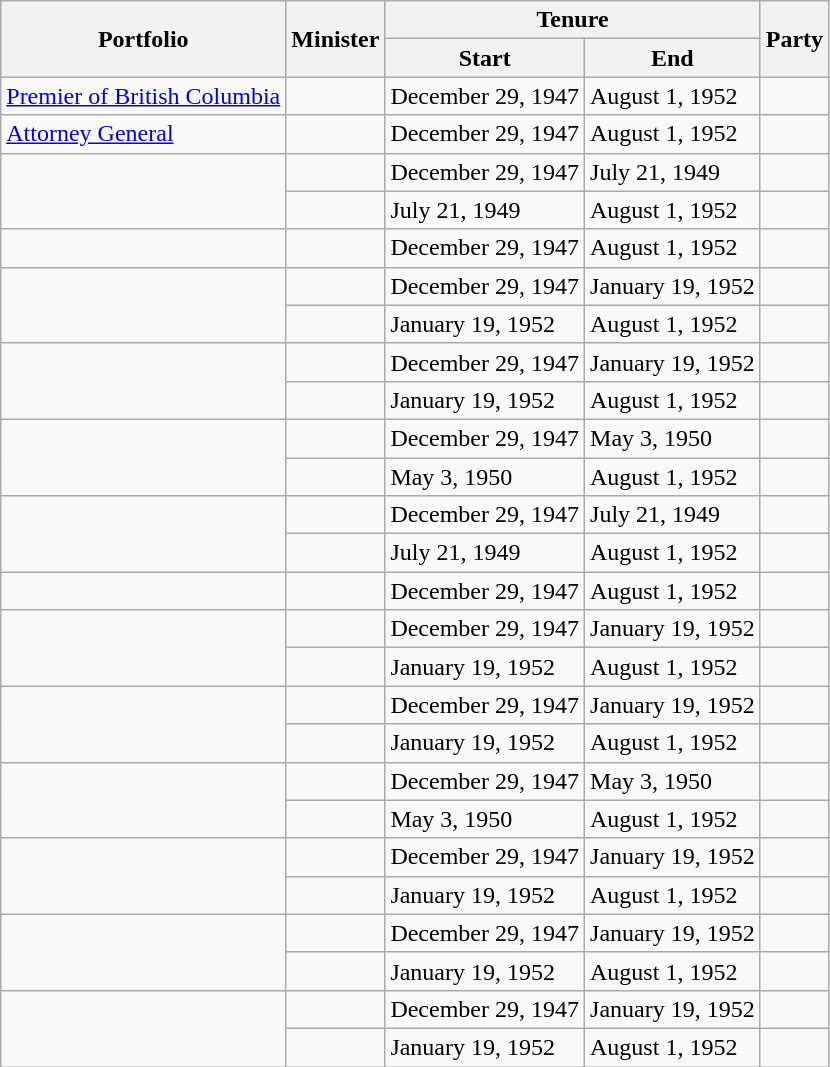<table class="wikitable sortable">
<tr>
<th colspan="1" rowspan="2">Portfolio</th>
<th rowspan="2">Minister</th>
<th colspan="2">Tenure</th>
<th rowspan="2">Party</th>
</tr>
<tr>
<th>Start</th>
<th>End</th>
</tr>
<tr>
<td><a href='#'>Premier of British Columbia</a></td>
<td></td>
<td>December 29, 1947</td>
<td>August 1, 1952</td>
<td></td>
</tr>
<tr>
<td><a href='#'>Attorney General</a></td>
<td></td>
<td>December 29, 1947</td>
<td>August 1, 1952</td>
<td></td>
</tr>
<tr>
<td rowspan="2"></td>
<td></td>
<td>December 29, 1947</td>
<td>July 21, 1949</td>
<td></td>
</tr>
<tr>
<td></td>
<td>July 21, 1949</td>
<td>August 1, 1952</td>
<td></td>
</tr>
<tr>
<td></td>
<td></td>
<td>December 29, 1947</td>
<td>August 1, 1952</td>
<td></td>
</tr>
<tr>
<td rowspan="2"></td>
<td></td>
<td>December 29, 1947</td>
<td>January 19, 1952</td>
<td></td>
</tr>
<tr>
<td></td>
<td>January 19, 1952</td>
<td>August 1, 1952</td>
<td></td>
</tr>
<tr>
<td rowspan="2"></td>
<td></td>
<td>December 29, 1947</td>
<td>January 19, 1952</td>
<td></td>
</tr>
<tr>
<td></td>
<td>January 19, 1952</td>
<td>August 1, 1952</td>
<td></td>
</tr>
<tr>
<td rowspan="2"></td>
<td></td>
<td>December 29, 1947</td>
<td>May 3, 1950</td>
<td></td>
</tr>
<tr>
<td></td>
<td>May 3, 1950</td>
<td>August 1, 1952</td>
<td></td>
</tr>
<tr>
<td rowspan="2"></td>
<td></td>
<td>December 29, 1947</td>
<td>July 21, 1949</td>
<td></td>
</tr>
<tr>
<td></td>
<td>July 21, 1949</td>
<td>August 1, 1952</td>
<td></td>
</tr>
<tr>
<td></td>
<td></td>
<td>December 29, 1947</td>
<td>August 1, 1952</td>
<td></td>
</tr>
<tr>
<td rowspan="2"></td>
<td></td>
<td>December 29, 1947</td>
<td>January 19, 1952</td>
<td></td>
</tr>
<tr>
<td></td>
<td>January 19, 1952</td>
<td>August 1, 1952</td>
<td></td>
</tr>
<tr>
<td rowspan="2"></td>
<td></td>
<td>December 29, 1947</td>
<td>January 19, 1952</td>
<td></td>
</tr>
<tr>
<td></td>
<td>January 19, 1952</td>
<td>August 1, 1952</td>
<td></td>
</tr>
<tr>
<td rowspan="2"></td>
<td></td>
<td>December 29, 1947</td>
<td>May 3, 1950</td>
<td></td>
</tr>
<tr>
<td></td>
<td>May 3, 1950</td>
<td>August 1, 1952</td>
<td></td>
</tr>
<tr>
<td rowspan="2"></td>
<td></td>
<td>December 29, 1947</td>
<td>January 19, 1952</td>
<td></td>
</tr>
<tr>
<td></td>
<td>January 19, 1952</td>
<td>August 1, 1952</td>
<td></td>
</tr>
<tr>
<td rowspan="2"></td>
<td></td>
<td>December 29, 1947</td>
<td>January 19, 1952</td>
<td></td>
</tr>
<tr>
<td></td>
<td>January 19, 1952</td>
<td>August 1, 1952</td>
<td></td>
</tr>
<tr>
<td rowspan="2"></td>
<td></td>
<td>December 29, 1947</td>
<td>January 19, 1952</td>
<td></td>
</tr>
<tr>
<td></td>
<td>January 19, 1952</td>
<td>August 1, 1952</td>
<td></td>
</tr>
</table>
